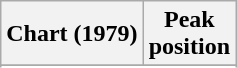<table class="wikitable sortable plainrowheaders">
<tr>
<th>Chart (1979)</th>
<th>Peak<br>position</th>
</tr>
<tr>
</tr>
<tr>
</tr>
</table>
